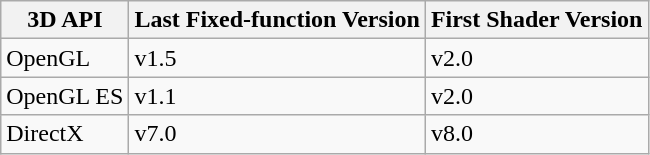<table class="wikitable">
<tr>
<th>3D API</th>
<th>Last Fixed-function Version</th>
<th>First Shader Version</th>
</tr>
<tr>
<td>OpenGL</td>
<td>v1.5</td>
<td>v2.0</td>
</tr>
<tr>
<td>OpenGL ES</td>
<td>v1.1</td>
<td>v2.0</td>
</tr>
<tr>
<td>DirectX</td>
<td>v7.0</td>
<td>v8.0</td>
</tr>
</table>
